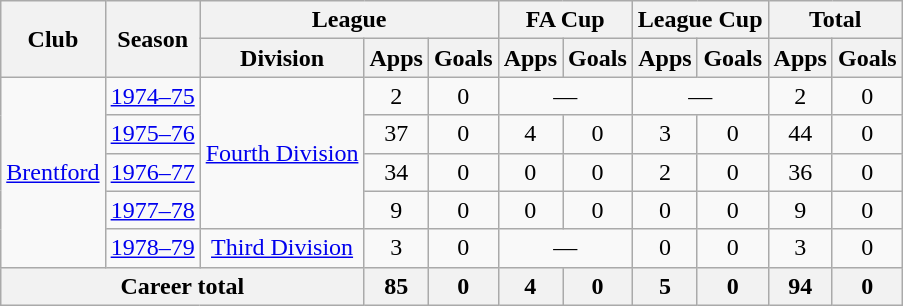<table class="wikitable" style="text-align: center;">
<tr>
<th rowspan="2">Club</th>
<th rowspan="2">Season</th>
<th colspan="3">League</th>
<th colspan="2">FA Cup</th>
<th colspan="2">League Cup</th>
<th colspan="2">Total</th>
</tr>
<tr>
<th>Division</th>
<th>Apps</th>
<th>Goals</th>
<th>Apps</th>
<th>Goals</th>
<th>Apps</th>
<th>Goals</th>
<th>Apps</th>
<th>Goals</th>
</tr>
<tr>
<td rowspan="5"><a href='#'>Brentford</a></td>
<td><a href='#'>1974–75</a></td>
<td rowspan="4"><a href='#'>Fourth Division</a></td>
<td>2</td>
<td>0</td>
<td colspan="2">—</td>
<td colspan="2">—</td>
<td>2</td>
<td>0</td>
</tr>
<tr>
<td><a href='#'>1975–76</a></td>
<td>37</td>
<td>0</td>
<td>4</td>
<td>0</td>
<td>3</td>
<td>0</td>
<td>44</td>
<td>0</td>
</tr>
<tr>
<td><a href='#'>1976–77</a></td>
<td>34</td>
<td>0</td>
<td>0</td>
<td>0</td>
<td>2</td>
<td>0</td>
<td>36</td>
<td>0</td>
</tr>
<tr>
<td><a href='#'>1977–78</a></td>
<td>9</td>
<td>0</td>
<td>0</td>
<td>0</td>
<td>0</td>
<td>0</td>
<td>9</td>
<td>0</td>
</tr>
<tr>
<td><a href='#'>1978–79</a></td>
<td><a href='#'>Third Division</a></td>
<td>3</td>
<td>0</td>
<td colspan="2">—</td>
<td>0</td>
<td>0</td>
<td>3</td>
<td>0</td>
</tr>
<tr>
<th colspan="3">Career total</th>
<th>85</th>
<th>0</th>
<th>4</th>
<th>0</th>
<th>5</th>
<th>0</th>
<th>94</th>
<th>0</th>
</tr>
</table>
